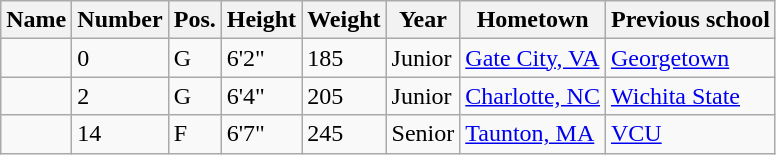<table class="wikitable sortable" border="1">
<tr>
<th>Name</th>
<th>Number</th>
<th>Pos.</th>
<th>Height</th>
<th>Weight</th>
<th>Year</th>
<th>Hometown</th>
<th class="unsortable">Previous school</th>
</tr>
<tr>
<td></td>
<td>0</td>
<td>G</td>
<td>6'2"</td>
<td>185</td>
<td>Junior</td>
<td><a href='#'>Gate City, VA</a></td>
<td><a href='#'>Georgetown</a></td>
</tr>
<tr>
<td></td>
<td>2</td>
<td>G</td>
<td>6'4"</td>
<td>205</td>
<td>Junior</td>
<td><a href='#'>Charlotte, NC</a></td>
<td><a href='#'>Wichita State</a></td>
</tr>
<tr>
<td></td>
<td>14</td>
<td>F</td>
<td>6'7"</td>
<td>245</td>
<td>Senior</td>
<td><a href='#'>Taunton, MA</a></td>
<td><a href='#'>VCU</a></td>
</tr>
</table>
